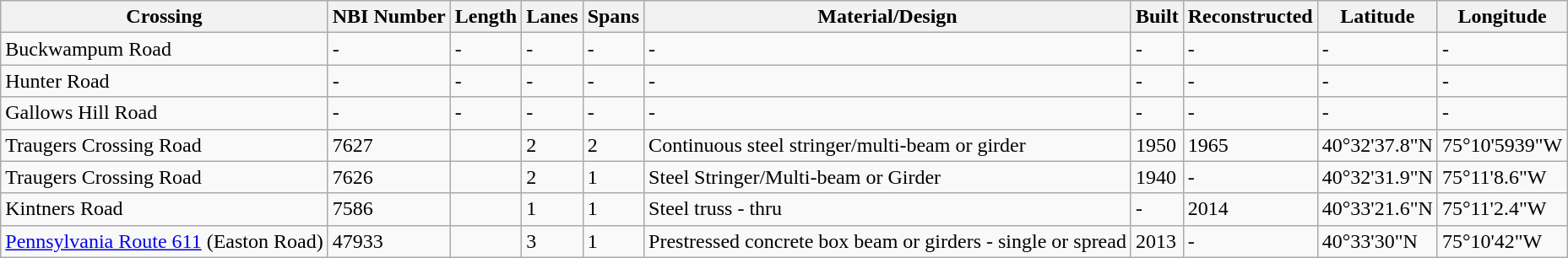<table class="wikitable">
<tr>
<th>Crossing</th>
<th>NBI Number</th>
<th>Length</th>
<th>Lanes</th>
<th>Spans</th>
<th>Material/Design</th>
<th>Built</th>
<th>Reconstructed</th>
<th>Latitude</th>
<th>Longitude</th>
</tr>
<tr>
<td>Buckwampum Road</td>
<td>-</td>
<td>-</td>
<td>-</td>
<td>-</td>
<td>-</td>
<td>-</td>
<td>-</td>
<td>-</td>
<td>-</td>
</tr>
<tr>
<td>Hunter Road</td>
<td>-</td>
<td>-</td>
<td>-</td>
<td>-</td>
<td>-</td>
<td>-</td>
<td>-</td>
<td>-</td>
<td>-</td>
</tr>
<tr>
<td>Gallows Hill Road</td>
<td>-</td>
<td>-</td>
<td>-</td>
<td>-</td>
<td>-</td>
<td>-</td>
<td>-</td>
<td>-</td>
<td>-</td>
</tr>
<tr>
<td>Traugers Crossing Road</td>
<td>7627</td>
<td></td>
<td>2</td>
<td>2</td>
<td>Continuous steel stringer/multi-beam or girder</td>
<td>1950</td>
<td>1965</td>
<td>40°32'37.8"N</td>
<td>75°10'5939"W</td>
</tr>
<tr>
<td>Traugers Crossing Road</td>
<td>7626</td>
<td></td>
<td>2</td>
<td>1</td>
<td>Steel Stringer/Multi-beam or Girder</td>
<td>1940</td>
<td>-</td>
<td>40°32'31.9"N</td>
<td>75°11'8.6"W</td>
</tr>
<tr>
<td>Kintners Road</td>
<td>7586</td>
<td></td>
<td>1</td>
<td>1</td>
<td>Steel truss - thru</td>
<td>-</td>
<td>2014</td>
<td>40°33'21.6"N</td>
<td>75°11'2.4"W</td>
</tr>
<tr>
<td><a href='#'>Pennsylvania Route 611</a> (Easton Road)</td>
<td>47933</td>
<td></td>
<td>3</td>
<td>1</td>
<td>Prestressed concrete box beam or girders - single or spread</td>
<td>2013</td>
<td>-</td>
<td>40°33'30"N</td>
<td>75°10'42"W</td>
</tr>
</table>
